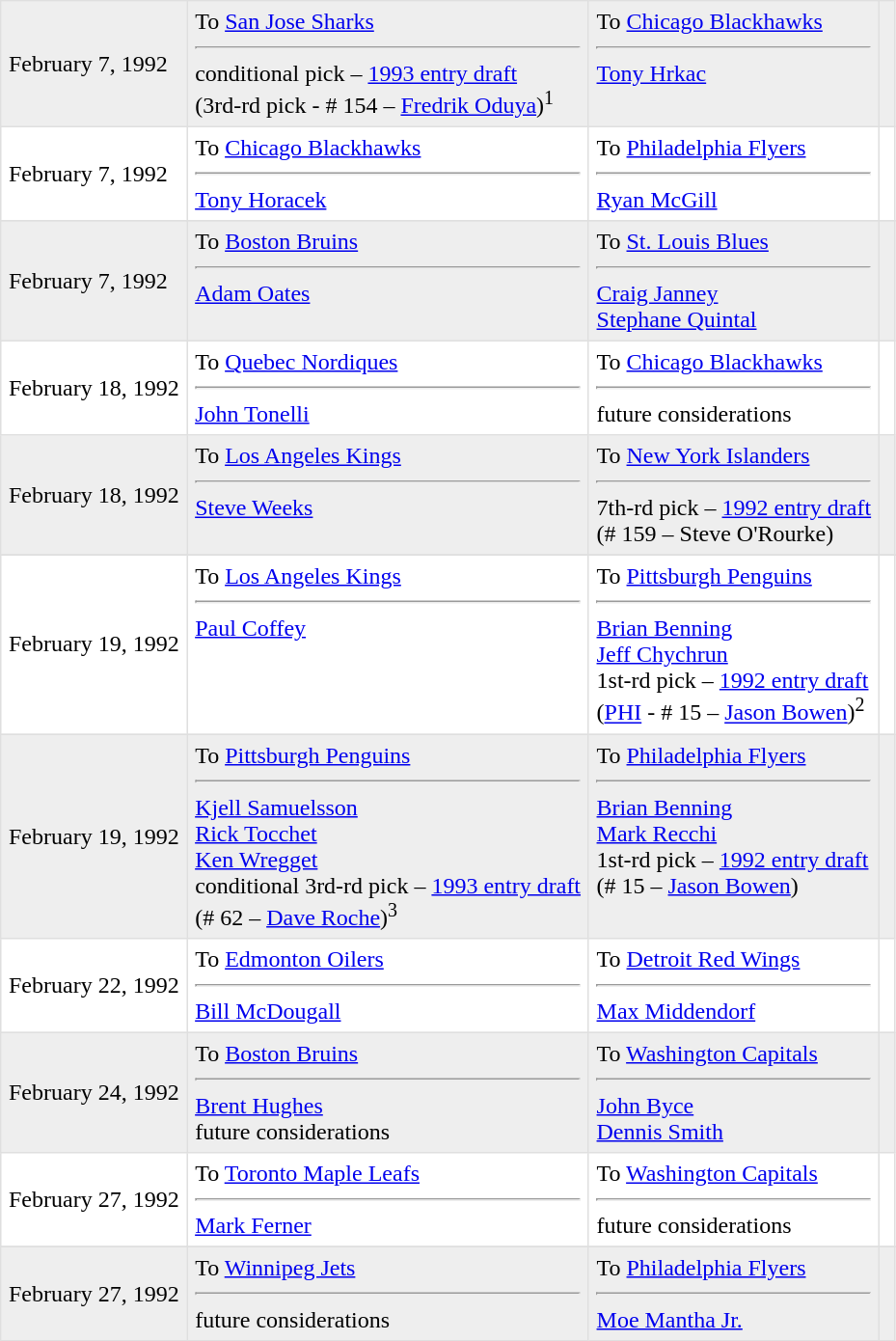<table border=1 style="border-collapse:collapse" bordercolor="#DFDFDF"  cellpadding="5">
<tr bgcolor="#eeeeee">
<td>February 7, 1992</td>
<td valign="top">To <a href='#'>San Jose Sharks</a><hr>conditional pick – <a href='#'>1993 entry draft</a><br>(3rd-rd pick - # 154 – <a href='#'>Fredrik Oduya</a>)<sup>1</sup></td>
<td valign="top">To <a href='#'>Chicago Blackhawks</a><hr><a href='#'>Tony Hrkac</a></td>
<td></td>
</tr>
<tr>
<td>February 7, 1992</td>
<td valign="top">To <a href='#'>Chicago Blackhawks</a><hr><a href='#'>Tony Horacek</a></td>
<td valign="top">To <a href='#'>Philadelphia Flyers</a><hr><a href='#'>Ryan McGill</a></td>
<td></td>
</tr>
<tr>
</tr>
<tr bgcolor="#eeeeee">
<td>February 7, 1992</td>
<td valign="top">To <a href='#'>Boston Bruins</a><hr><a href='#'>Adam Oates</a></td>
<td valign="top">To <a href='#'>St. Louis Blues</a><hr><a href='#'>Craig Janney</a><br><a href='#'>Stephane Quintal</a></td>
<td></td>
</tr>
<tr>
<td>February 18, 1992</td>
<td valign="top">To <a href='#'>Quebec Nordiques</a><hr><a href='#'>John Tonelli</a></td>
<td valign="top">To <a href='#'>Chicago Blackhawks</a><hr>future considerations</td>
<td></td>
</tr>
<tr bgcolor="#eeeeee">
<td>February 18, 1992</td>
<td valign="top">To <a href='#'>Los Angeles Kings</a><hr><a href='#'>Steve Weeks</a></td>
<td valign="top">To <a href='#'>New York Islanders</a><hr>7th-rd pick – <a href='#'>1992 entry draft</a><br>(# 159 – Steve O'Rourke)</td>
<td></td>
</tr>
<tr>
</tr>
<tr>
<td>February 19, 1992</td>
<td valign="top">To <a href='#'>Los Angeles Kings</a><hr><a href='#'>Paul Coffey</a></td>
<td valign="top">To <a href='#'>Pittsburgh Penguins</a><hr><a href='#'>Brian Benning</a><br><a href='#'>Jeff Chychrun</a><br>1st-rd pick – <a href='#'>1992 entry draft</a><br>(<a href='#'>PHI</a> - # 15 – <a href='#'>Jason Bowen</a>)<sup>2</sup></td>
<td></td>
</tr>
<tr bgcolor="#eeeeee">
<td>February 19, 1992</td>
<td valign="top">To <a href='#'>Pittsburgh Penguins</a><hr><a href='#'>Kjell Samuelsson</a><br><a href='#'>Rick Tocchet</a><br><a href='#'>Ken Wregget</a><br>conditional 3rd-rd pick – <a href='#'>1993 entry draft</a><br>(# 62 – <a href='#'>Dave Roche</a>)<sup>3</sup></td>
<td valign="top">To <a href='#'>Philadelphia Flyers</a><hr><a href='#'>Brian Benning</a><br><a href='#'>Mark Recchi</a><br>1st-rd pick – <a href='#'>1992 entry draft</a><br>(# 15 – <a href='#'>Jason Bowen</a>)</td>
<td></td>
</tr>
<tr>
<td>February 22, 1992</td>
<td valign="top">To <a href='#'>Edmonton Oilers</a><hr><a href='#'>Bill McDougall</a></td>
<td valign="top">To <a href='#'>Detroit Red Wings</a><hr><a href='#'>Max Middendorf</a></td>
<td></td>
</tr>
<tr bgcolor="#eeeeee">
<td>February 24, 1992</td>
<td valign="top">To <a href='#'>Boston Bruins</a><hr><a href='#'>Brent Hughes</a><br>future considerations</td>
<td valign="top">To <a href='#'>Washington Capitals</a><hr><a href='#'>John Byce</a><br><a href='#'>Dennis Smith</a></td>
<td></td>
</tr>
<tr>
<td>February 27, 1992</td>
<td valign="top">To <a href='#'>Toronto Maple Leafs</a><hr><a href='#'>Mark Ferner</a></td>
<td valign="top">To <a href='#'>Washington Capitals</a><hr>future considerations</td>
<td></td>
</tr>
<tr>
</tr>
<tr bgcolor="#eeeeee">
<td>February 27, 1992</td>
<td valign="top">To <a href='#'>Winnipeg Jets</a><hr>future considerations</td>
<td valign="top">To <a href='#'>Philadelphia Flyers</a><hr><a href='#'>Moe Mantha Jr.</a></td>
<td></td>
</tr>
</table>
